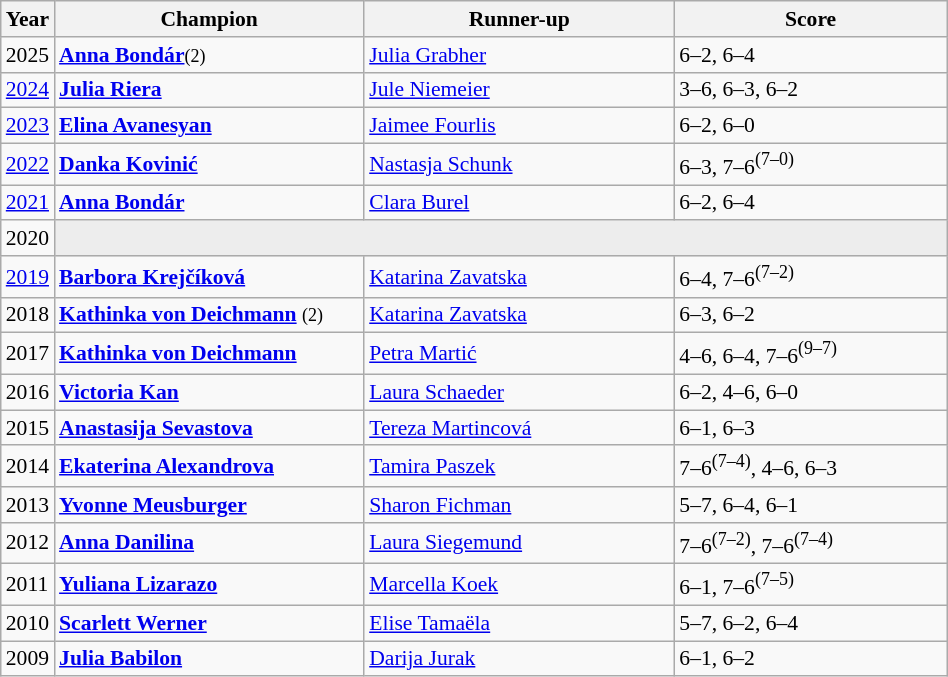<table class="wikitable" style="font-size:90%">
<tr>
<th>Year</th>
<th width="200">Champion</th>
<th width="200">Runner-up</th>
<th width="175">Score</th>
</tr>
<tr>
<td>2025</td>
<td> <strong><a href='#'>Anna Bondár</a></strong><small>(2)</small></td>
<td> <a href='#'>Julia Grabher</a></td>
<td>6–2, 6–4</td>
</tr>
<tr>
<td><a href='#'>2024</a></td>
<td><strong> <a href='#'>Julia Riera</a></strong></td>
<td> <a href='#'>Jule Niemeier</a></td>
<td>3–6, 6–3, 6–2</td>
</tr>
<tr>
<td><a href='#'>2023</a></td>
<td><strong> <a href='#'>Elina Avanesyan</a></strong></td>
<td> <a href='#'>Jaimee Fourlis</a></td>
<td>6–2, 6–0</td>
</tr>
<tr>
<td><a href='#'>2022</a></td>
<td> <strong><a href='#'>Danka Kovinić</a></strong></td>
<td> <a href='#'>Nastasja Schunk</a></td>
<td>6–3, 7–6<sup>(7–0)</sup></td>
</tr>
<tr>
<td><a href='#'>2021</a></td>
<td> <strong><a href='#'>Anna Bondár</a></strong></td>
<td> <a href='#'>Clara Burel</a></td>
<td>6–2, 6–4</td>
</tr>
<tr>
<td>2020</td>
<td colspan=3 bgcolor="#ededed"></td>
</tr>
<tr>
<td><a href='#'>2019</a></td>
<td> <strong><a href='#'>Barbora Krejčíková</a></strong></td>
<td> <a href='#'>Katarina Zavatska</a></td>
<td>6–4, 7–6<sup>(7–2)</sup></td>
</tr>
<tr>
<td>2018</td>
<td> <strong><a href='#'>Kathinka von Deichmann</a></strong> <small>(2)</small></td>
<td> <a href='#'>Katarina Zavatska</a></td>
<td>6–3, 6–2</td>
</tr>
<tr>
<td>2017</td>
<td> <strong><a href='#'>Kathinka von Deichmann</a></strong></td>
<td> <a href='#'>Petra Martić</a></td>
<td>4–6, 6–4, 7–6<sup>(9–7)</sup></td>
</tr>
<tr>
<td>2016</td>
<td> <strong><a href='#'>Victoria Kan</a></strong></td>
<td> <a href='#'>Laura Schaeder</a></td>
<td>6–2, 4–6, 6–0</td>
</tr>
<tr>
<td>2015</td>
<td> <strong><a href='#'>Anastasija Sevastova</a></strong></td>
<td> <a href='#'>Tereza Martincová</a></td>
<td>6–1, 6–3</td>
</tr>
<tr>
<td>2014</td>
<td> <strong><a href='#'>Ekaterina Alexandrova</a></strong></td>
<td> <a href='#'>Tamira Paszek</a></td>
<td>7–6<sup>(7–4)</sup>, 4–6, 6–3</td>
</tr>
<tr>
<td>2013</td>
<td> <strong><a href='#'>Yvonne Meusburger</a></strong></td>
<td> <a href='#'>Sharon Fichman</a></td>
<td>5–7, 6–4, 6–1</td>
</tr>
<tr>
<td>2012</td>
<td> <strong><a href='#'>Anna Danilina</a></strong></td>
<td> <a href='#'>Laura Siegemund</a></td>
<td>7–6<sup>(7–2)</sup>, 7–6<sup>(7–4)</sup></td>
</tr>
<tr>
<td>2011</td>
<td> <strong><a href='#'>Yuliana Lizarazo</a></strong></td>
<td> <a href='#'>Marcella Koek</a></td>
<td>6–1, 7–6<sup>(7–5)</sup></td>
</tr>
<tr>
<td>2010</td>
<td> <strong><a href='#'>Scarlett Werner</a></strong></td>
<td> <a href='#'>Elise Tamaëla</a></td>
<td>5–7, 6–2, 6–4</td>
</tr>
<tr>
<td>2009</td>
<td> <strong><a href='#'>Julia Babilon</a></strong></td>
<td> <a href='#'>Darija Jurak</a></td>
<td>6–1, 6–2</td>
</tr>
</table>
